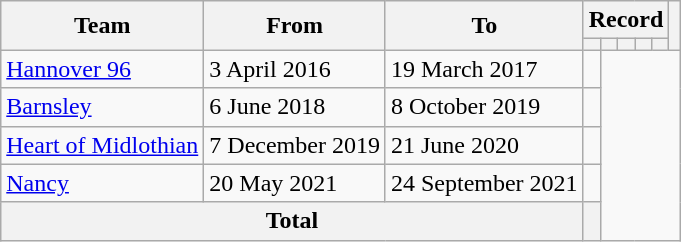<table class=wikitable style=text-align:center>
<tr>
<th rowspan=2>Team</th>
<th rowspan=2>From</th>
<th rowspan=2>To</th>
<th colspan=5>Record</th>
<th rowspan=2></th>
</tr>
<tr>
<th></th>
<th></th>
<th></th>
<th></th>
<th></th>
</tr>
<tr>
<td align=left><a href='#'>Hannover 96</a></td>
<td align=left>3 April 2016</td>
<td align=left>19 March 2017<br></td>
<td></td>
</tr>
<tr>
<td align=left><a href='#'>Barnsley</a></td>
<td align=left>6 June 2018</td>
<td align=left>8 October 2019<br></td>
<td></td>
</tr>
<tr>
<td align=left><a href='#'>Heart of Midlothian</a></td>
<td align=left>7 December 2019</td>
<td align=left>21 June 2020<br></td>
<td></td>
</tr>
<tr>
<td align=left><a href='#'>Nancy</a></td>
<td align=left>20 May 2021</td>
<td align=left>24 September 2021<br></td>
<td></td>
</tr>
<tr>
<th colspan=3>Total<br></th>
<th></th>
</tr>
</table>
